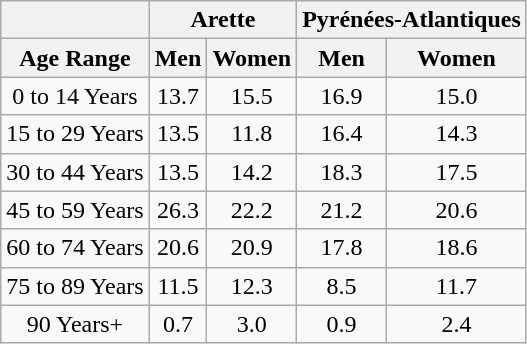<table class="wikitable" style="text-align:center;">
<tr>
<th></th>
<th colspan=2>Arette</th>
<th colspan=2>Pyrénées-Atlantiques</th>
</tr>
<tr>
<th>Age Range</th>
<th>Men</th>
<th>Women</th>
<th>Men</th>
<th>Women</th>
</tr>
<tr>
<td>0 to 14 Years</td>
<td>13.7</td>
<td>15.5</td>
<td>16.9</td>
<td>15.0</td>
</tr>
<tr>
<td>15 to 29 Years</td>
<td>13.5</td>
<td>11.8</td>
<td>16.4</td>
<td>14.3</td>
</tr>
<tr>
<td>30 to 44 Years</td>
<td>13.5</td>
<td>14.2</td>
<td>18.3</td>
<td>17.5</td>
</tr>
<tr>
<td>45 to 59 Years</td>
<td>26.3</td>
<td>22.2</td>
<td>21.2</td>
<td>20.6</td>
</tr>
<tr>
<td>60 to 74 Years</td>
<td>20.6</td>
<td>20.9</td>
<td>17.8</td>
<td>18.6</td>
</tr>
<tr>
<td>75 to 89 Years</td>
<td>11.5</td>
<td>12.3</td>
<td>8.5</td>
<td>11.7</td>
</tr>
<tr>
<td>90 Years+</td>
<td>0.7</td>
<td>3.0</td>
<td>0.9</td>
<td>2.4</td>
</tr>
</table>
